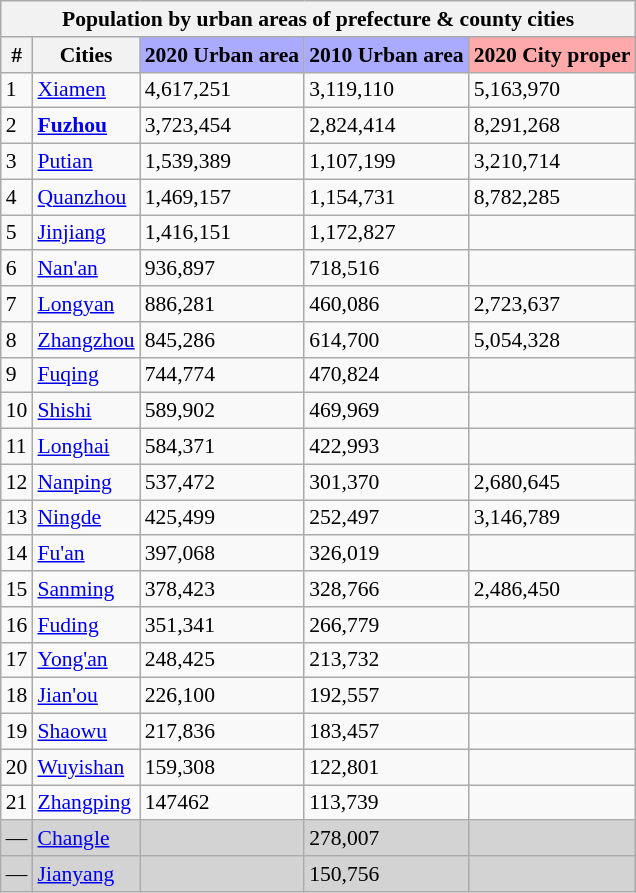<table class="wikitable sortable collapsible" style="font-size:90%;">
<tr>
<th colspan=5>Population by urban areas of prefecture & county cities</th>
</tr>
<tr>
<th>#</th>
<th>Cities</th>
<th style="background-color: #aaaaff;">2020 Urban area</th>
<th style="background-color: #aaaaff;">2010 Urban area</th>
<th style="background-color: #ffaaaa;">2020 City proper</th>
</tr>
<tr>
<td>1</td>
<td><a href='#'>Xiamen</a></td>
<td>4,617,251</td>
<td>3,119,110</td>
<td>5,163,970</td>
</tr>
<tr>
<td>2</td>
<td><strong><a href='#'>Fuzhou</a></strong></td>
<td>3,723,454</td>
<td>2,824,414</td>
<td>8,291,268</td>
</tr>
<tr>
<td>3</td>
<td><a href='#'>Putian</a></td>
<td>1,539,389</td>
<td>1,107,199</td>
<td>3,210,714</td>
</tr>
<tr>
<td>4</td>
<td><a href='#'>Quanzhou</a></td>
<td>1,469,157</td>
<td>1,154,731</td>
<td>8,782,285</td>
</tr>
<tr>
<td>5</td>
<td><a href='#'>Jinjiang</a></td>
<td>1,416,151</td>
<td>1,172,827</td>
<td></td>
</tr>
<tr>
<td>6</td>
<td><a href='#'>Nan'an</a></td>
<td>936,897</td>
<td>718,516</td>
<td></td>
</tr>
<tr>
<td>7</td>
<td><a href='#'>Longyan</a></td>
<td>886,281</td>
<td>460,086</td>
<td>2,723,637</td>
</tr>
<tr>
<td>8</td>
<td><a href='#'>Zhangzhou</a></td>
<td>845,286</td>
<td>614,700</td>
<td>5,054,328</td>
</tr>
<tr>
<td>9</td>
<td><a href='#'>Fuqing</a></td>
<td>744,774</td>
<td>470,824</td>
<td></td>
</tr>
<tr>
<td>10</td>
<td><a href='#'>Shishi</a></td>
<td>589,902</td>
<td>469,969</td>
<td></td>
</tr>
<tr>
<td>11</td>
<td><a href='#'>Longhai</a></td>
<td>584,371</td>
<td>422,993</td>
<td></td>
</tr>
<tr>
<td>12</td>
<td><a href='#'>Nanping</a></td>
<td>537,472</td>
<td>301,370</td>
<td>2,680,645</td>
</tr>
<tr>
<td>13</td>
<td><a href='#'>Ningde</a></td>
<td>425,499</td>
<td>252,497</td>
<td>3,146,789</td>
</tr>
<tr>
<td>14</td>
<td><a href='#'>Fu'an</a></td>
<td>397,068</td>
<td>326,019</td>
<td></td>
</tr>
<tr>
<td>15</td>
<td><a href='#'>Sanming</a></td>
<td>378,423</td>
<td>328,766</td>
<td>2,486,450</td>
</tr>
<tr>
<td>16</td>
<td><a href='#'>Fuding</a></td>
<td>351,341</td>
<td>266,779</td>
<td></td>
</tr>
<tr>
<td>17</td>
<td><a href='#'>Yong'an</a></td>
<td>248,425</td>
<td>213,732</td>
<td></td>
</tr>
<tr>
<td>18</td>
<td><a href='#'>Jian'ou</a></td>
<td>226,100</td>
<td>192,557</td>
<td></td>
</tr>
<tr>
<td>19</td>
<td><a href='#'>Shaowu</a></td>
<td>217,836</td>
<td>183,457</td>
<td></td>
</tr>
<tr>
<td>20</td>
<td><a href='#'>Wuyishan</a></td>
<td>159,308</td>
<td>122,801</td>
<td></td>
</tr>
<tr>
<td>21</td>
<td><a href='#'>Zhangping</a></td>
<td>147462</td>
<td>113,739</td>
<td></td>
</tr>
<tr bgcolor="lightgrey">
<td>—</td>
<td><a href='#'>Changle</a></td>
<td></td>
<td>278,007</td>
<td></td>
</tr>
<tr bgcolor="lightgrey">
<td>—</td>
<td><a href='#'>Jianyang</a></td>
<td></td>
<td>150,756</td>
<td></td>
</tr>
</table>
